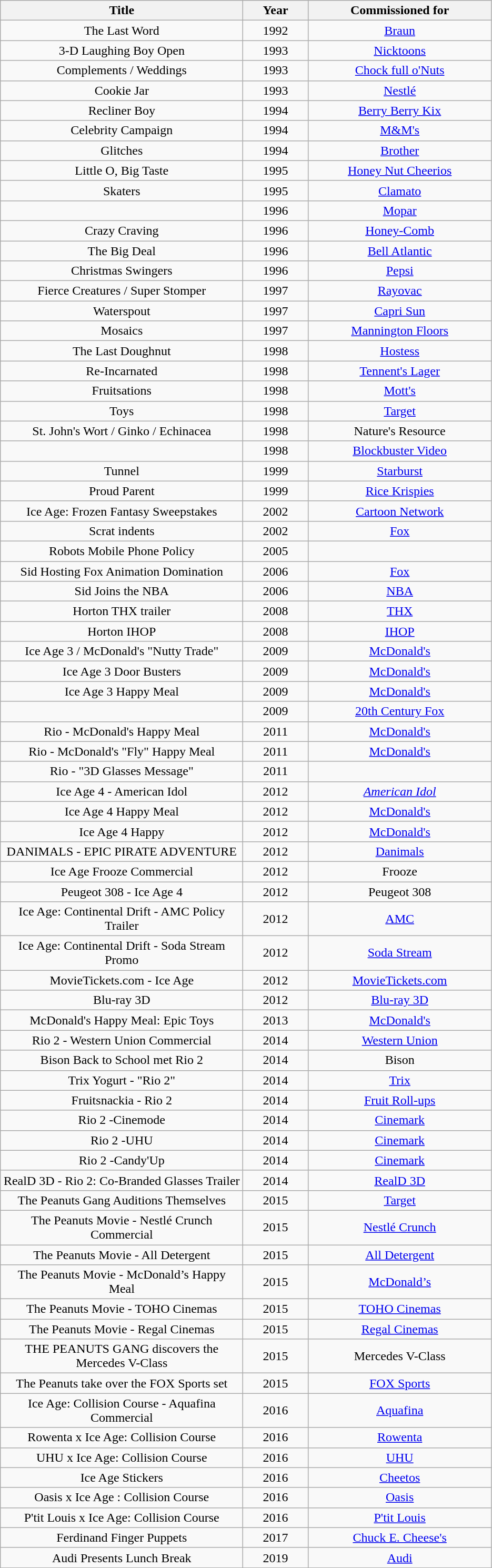<table class="wikitable sortable" style="max-width: 1000px; text-align: center;">
<tr>
<th width="300">Title</th>
<th width="75">Year</th>
<th width="225">Commissioned for</th>
</tr>
<tr>
<td>The Last Word</td>
<td>1992</td>
<td><a href='#'>Braun</a></td>
</tr>
<tr>
<td>3-D Laughing Boy Open</td>
<td>1993</td>
<td><a href='#'>Nicktoons</a></td>
</tr>
<tr>
<td>Complements / Weddings</td>
<td>1993</td>
<td><a href='#'>Chock full o'Nuts</a></td>
</tr>
<tr>
<td>Cookie Jar</td>
<td>1993</td>
<td><a href='#'>Nestlé</a></td>
</tr>
<tr>
<td>Recliner Boy</td>
<td>1994</td>
<td><a href='#'>Berry Berry Kix</a></td>
</tr>
<tr>
<td>Celebrity Campaign</td>
<td>1994</td>
<td><a href='#'>M&M's</a></td>
</tr>
<tr>
<td>Glitches</td>
<td>1994</td>
<td><a href='#'>Brother</a></td>
</tr>
<tr>
<td>Little O, Big Taste</td>
<td>1995</td>
<td><a href='#'>Honey Nut Cheerios</a></td>
</tr>
<tr>
<td>Skaters</td>
<td>1995</td>
<td><a href='#'>Clamato</a></td>
</tr>
<tr>
<td></td>
<td>1996</td>
<td><a href='#'>Mopar</a></td>
</tr>
<tr>
<td>Crazy Craving</td>
<td>1996</td>
<td><a href='#'>Honey-Comb</a></td>
</tr>
<tr>
<td>The Big Deal</td>
<td>1996</td>
<td><a href='#'>Bell Atlantic</a></td>
</tr>
<tr>
<td>Christmas Swingers</td>
<td>1996</td>
<td><a href='#'>Pepsi</a></td>
</tr>
<tr>
<td>Fierce Creatures / Super Stomper</td>
<td>1997</td>
<td><a href='#'>Rayovac</a></td>
</tr>
<tr>
<td>Waterspout</td>
<td>1997</td>
<td><a href='#'>Capri Sun</a></td>
</tr>
<tr>
<td>Mosaics</td>
<td>1997</td>
<td><a href='#'>Mannington Floors</a></td>
</tr>
<tr>
<td>The Last Doughnut</td>
<td>1998</td>
<td><a href='#'>Hostess</a></td>
</tr>
<tr>
<td>Re-Incarnated</td>
<td>1998</td>
<td><a href='#'>Tennent's Lager</a></td>
</tr>
<tr>
<td>Fruitsations</td>
<td>1998</td>
<td><a href='#'>Mott's</a></td>
</tr>
<tr>
<td>Toys</td>
<td "Big Adventure / Dog & Robota">1998</td>
<td><a href='#'>Target</a></td>
</tr>
<tr>
<td>St. John's Wort / Ginko / Echinacea</td>
<td>1998</td>
<td>Nature's Resource</td>
</tr>
<tr>
<td></td>
<td>1998</td>
<td><a href='#'>Blockbuster Video</a></td>
</tr>
<tr>
<td>Tunnel</td>
<td>1999</td>
<td><a href='#'>Starburst</a></td>
</tr>
<tr>
<td>Proud Parent</td>
<td>1999</td>
<td><a href='#'>Rice Krispies</a></td>
</tr>
<tr>
<td>Ice Age: Frozen Fantasy Sweepstakes</td>
<td>2002</td>
<td><a href='#'>Cartoon Network</a></td>
</tr>
<tr>
<td>Scrat indents</td>
<td>2002</td>
<td><a href='#'>Fox</a></td>
</tr>
<tr>
<td>Robots Mobile Phone Policy</td>
<td>2005</td>
<td></td>
</tr>
<tr>
<td>Sid Hosting Fox Animation Domination</td>
<td>2006</td>
<td><a href='#'>Fox</a></td>
</tr>
<tr>
<td>Sid Joins the NBA</td>
<td>2006</td>
<td><a href='#'>NBA</a></td>
</tr>
<tr>
<td>Horton THX trailer</td>
<td>2008</td>
<td><a href='#'>THX</a></td>
</tr>
<tr>
<td>Horton IHOP</td>
<td>2008</td>
<td><a href='#'>IHOP</a></td>
</tr>
<tr>
<td>Ice Age 3 / McDonald's "Nutty Trade"</td>
<td>2009</td>
<td><a href='#'>McDonald's</a></td>
</tr>
<tr>
<td>Ice Age 3 Door Busters</td>
<td>2009</td>
<td><a href='#'>McDonald's</a></td>
</tr>
<tr>
<td>Ice Age 3 Happy Meal</td>
<td>2009</td>
<td><a href='#'>McDonald's</a></td>
</tr>
<tr>
<td></td>
<td>2009</td>
<td><a href='#'>20th Century Fox</a></td>
</tr>
<tr>
<td>Rio - McDonald's Happy Meal</td>
<td>2011</td>
<td><a href='#'>McDonald's</a></td>
</tr>
<tr>
<td>Rio - McDonald's "Fly" Happy Meal</td>
<td>2011</td>
<td><a href='#'>McDonald's</a></td>
</tr>
<tr>
<td>Rio - "3D Glasses Message"</td>
<td>2011</td>
<td></td>
</tr>
<tr>
<td>Ice Age 4 - American Idol</td>
<td>2012</td>
<td><em><a href='#'>American Idol</a></em></td>
</tr>
<tr>
<td>Ice Age 4 Happy Meal</td>
<td>2012</td>
<td><a href='#'>McDonald's</a></td>
</tr>
<tr>
<td>Ice Age 4 Happy</td>
<td>2012</td>
<td><a href='#'>McDonald's</a></td>
</tr>
<tr>
<td>DANIMALS - EPIC PIRATE ADVENTURE</td>
<td>2012</td>
<td><a href='#'>Danimals</a></td>
</tr>
<tr>
<td>Ice Age Frooze Commercial</td>
<td>2012</td>
<td>Frooze</td>
</tr>
<tr>
<td>Peugeot 308 - Ice Age 4</td>
<td>2012</td>
<td>Peugeot 308</td>
</tr>
<tr>
<td>Ice Age: Continental Drift - AMC Policy Trailer</td>
<td>2012</td>
<td><a href='#'>AMC</a></td>
</tr>
<tr>
<td>Ice Age: Continental Drift - Soda Stream Promo</td>
<td>2012</td>
<td><a href='#'>Soda Stream</a></td>
</tr>
<tr>
<td>MovieTickets.com - Ice Age</td>
<td>2012</td>
<td><a href='#'>MovieTickets.com</a></td>
</tr>
<tr>
<td>Blu-ray 3D</td>
<td>2012</td>
<td><a href='#'>Blu-ray 3D</a></td>
</tr>
<tr>
<td>McDonald's Happy Meal: Epic Toys</td>
<td>2013</td>
<td><a href='#'>McDonald's</a></td>
</tr>
<tr>
<td>Rio 2 - Western Union Commercial</td>
<td>2014</td>
<td><a href='#'>Western Union</a></td>
</tr>
<tr>
<td>Bison Back to School met Rio 2</td>
<td>2014</td>
<td>Bison</td>
</tr>
<tr>
<td>Trix Yogurt - "Rio 2"</td>
<td>2014</td>
<td><a href='#'>Trix</a></td>
</tr>
<tr>
<td>Fruitsnackia - Rio 2</td>
<td>2014</td>
<td><a href='#'>Fruit Roll-ups</a></td>
</tr>
<tr>
<td>Rio 2 -Cinemode</td>
<td>2014</td>
<td><a href='#'>Cinemark</a></td>
</tr>
<tr>
<td>Rio 2 -UHU</td>
<td>2014</td>
<td><a href='#'>Cinemark</a></td>
</tr>
<tr>
<td>Rio 2 -Candy'Up</td>
<td>2014</td>
<td><a href='#'>Cinemark</a></td>
</tr>
<tr>
<td>RealD 3D - Rio 2: Co-Branded Glasses Trailer</td>
<td>2014</td>
<td><a href='#'>RealD 3D</a></td>
</tr>
<tr>
<td The Peanuts Movie>The Peanuts Gang Auditions Themselves</td>
<td>2015</td>
<td><a href='#'>Target</a></td>
</tr>
<tr>
<td>The Peanuts Movie - Nestlé Crunch Commercial</td>
<td>2015</td>
<td><a href='#'>Nestlé Crunch</a></td>
</tr>
<tr>
<td>The Peanuts Movie - All Detergent</td>
<td>2015</td>
<td><a href='#'>All Detergent</a></td>
</tr>
<tr>
<td>The Peanuts Movie - McDonald’s Happy Meal</td>
<td>2015</td>
<td><a href='#'>McDonald’s</a></td>
</tr>
<tr>
<td>The Peanuts Movie - TOHO Cinemas</td>
<td>2015</td>
<td><a href='#'>TOHO Cinemas</a></td>
</tr>
<tr>
<td>The Peanuts Movie - Regal Cinemas</td>
<td>2015</td>
<td><a href='#'>Regal Cinemas</a></td>
</tr>
<tr>
<td>THE PEANUTS GANG discovers the Mercedes V-Class</td>
<td>2015</td>
<td>Mercedes V-Class</td>
</tr>
<tr>
<td>The Peanuts take over the FOX Sports set</td>
<td>2015</td>
<td><a href='#'>FOX Sports</a></td>
</tr>
<tr>
<td>Ice Age: Collision Course - Aquafina Commercial</td>
<td>2016</td>
<td><a href='#'>Aquafina</a></td>
</tr>
<tr>
<td>Rowenta x Ice Age: Collision Course</td>
<td>2016</td>
<td><a href='#'>Rowenta</a></td>
</tr>
<tr>
<td>UHU x Ice Age: Collision Course</td>
<td>2016</td>
<td><a href='#'>UHU</a></td>
</tr>
<tr>
<td>Ice Age Stickers</td>
<td>2016</td>
<td><a href='#'>Cheetos</a></td>
</tr>
<tr>
<td>Oasis x Ice Age : Collision Course</td>
<td>2016</td>
<td><a href='#'>Oasis</a></td>
</tr>
<tr>
<td>P'tit Louis x Ice Age: Collision Course</td>
<td>2016</td>
<td><a href='#'>P'tit Louis</a></td>
</tr>
<tr>
<td>Ferdinand Finger Puppets</td>
<td>2017</td>
<td><a href='#'>Chuck E. Cheese's</a></td>
</tr>
<tr>
<td>Audi Presents Lunch Break</td>
<td>2019</td>
<td><a href='#'>Audi</a></td>
</tr>
</table>
